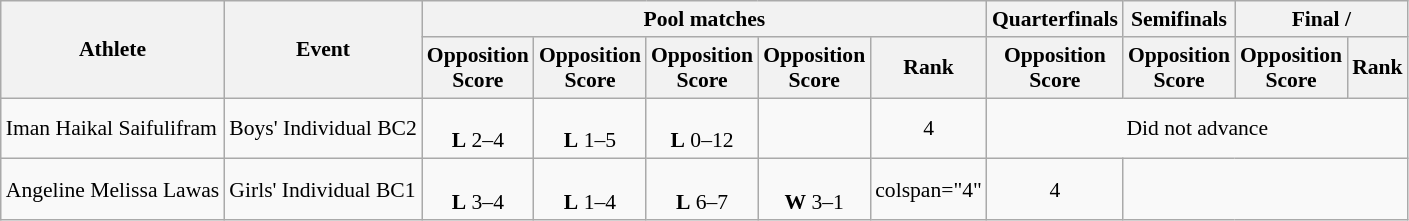<table class=wikitable style="font-size:90%">
<tr>
<th rowspan="2">Athlete</th>
<th rowspan="2">Event</th>
<th colspan="5">Pool matches</th>
<th>Quarterfinals</th>
<th>Semifinals</th>
<th colspan=2>Final / </th>
</tr>
<tr>
<th>Opposition<br>Score</th>
<th>Opposition<br>Score</th>
<th>Opposition<br>Score</th>
<th>Opposition<br>Score</th>
<th>Rank</th>
<th>Opposition<br>Score</th>
<th>Opposition<br>Score</th>
<th>Opposition<br>Score</th>
<th>Rank</th>
</tr>
<tr align=center>
<td align=left>Iman Haikal Saifulifram</td>
<td align=left>Boys' Individual BC2</td>
<td><br><strong>L</strong> 2–4</td>
<td><br><strong>L</strong> 1–5</td>
<td><br><strong>L</strong> 0–12</td>
<td></td>
<td>4</td>
<td align="center" colspan="4">Did not advance</td>
</tr>
<tr align=center>
<td align=left>Angeline Melissa Lawas</td>
<td align=left>Girls' Individual BC1</td>
<td><br><strong>L</strong> 3–4</td>
<td><br><strong>L</strong> 1–4</td>
<td><br><strong>L</strong> 6–7</td>
<td><br><strong>W</strong> 3–1</td>
<td>colspan="4" </td>
<td>4</td>
</tr>
</table>
